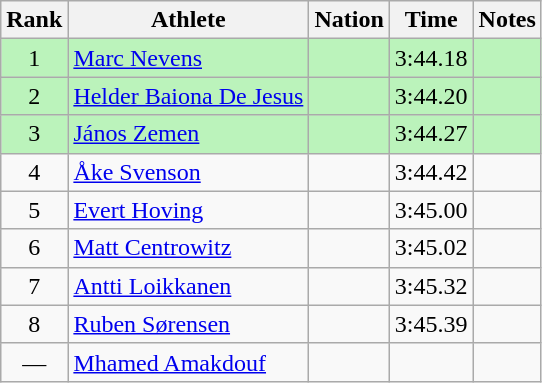<table class="wikitable sortable" style="text-align:center">
<tr>
<th>Rank</th>
<th>Athlete</th>
<th>Nation</th>
<th>Time</th>
<th>Notes</th>
</tr>
<tr style="background:#bbf3bb;">
<td>1</td>
<td align=left><a href='#'>Marc Nevens</a></td>
<td align=left></td>
<td>3:44.18</td>
<td></td>
</tr>
<tr style="background:#bbf3bb;">
<td>2</td>
<td align=left><a href='#'>Helder Baiona De Jesus</a></td>
<td align=left></td>
<td>3:44.20</td>
<td></td>
</tr>
<tr style="background:#bbf3bb;">
<td>3</td>
<td align=left><a href='#'>János Zemen</a></td>
<td align=left></td>
<td>3:44.27</td>
<td></td>
</tr>
<tr>
<td>4</td>
<td align=left><a href='#'>Åke Svenson</a></td>
<td align=left></td>
<td>3:44.42</td>
<td></td>
</tr>
<tr>
<td>5</td>
<td align=left><a href='#'>Evert Hoving</a></td>
<td align=left></td>
<td>3:45.00</td>
<td></td>
</tr>
<tr>
<td>6</td>
<td align=left><a href='#'>Matt Centrowitz</a></td>
<td align=left></td>
<td>3:45.02</td>
<td></td>
</tr>
<tr>
<td>7</td>
<td align=left><a href='#'>Antti Loikkanen</a></td>
<td align=left></td>
<td>3:45.32</td>
<td></td>
</tr>
<tr>
<td>8</td>
<td align=left><a href='#'>Ruben Sørensen</a></td>
<td align=left></td>
<td>3:45.39</td>
<td></td>
</tr>
<tr>
<td data-sort-value=9>—</td>
<td align=left><a href='#'>Mhamed Amakdouf</a></td>
<td align=left></td>
<td></td>
<td></td>
</tr>
</table>
